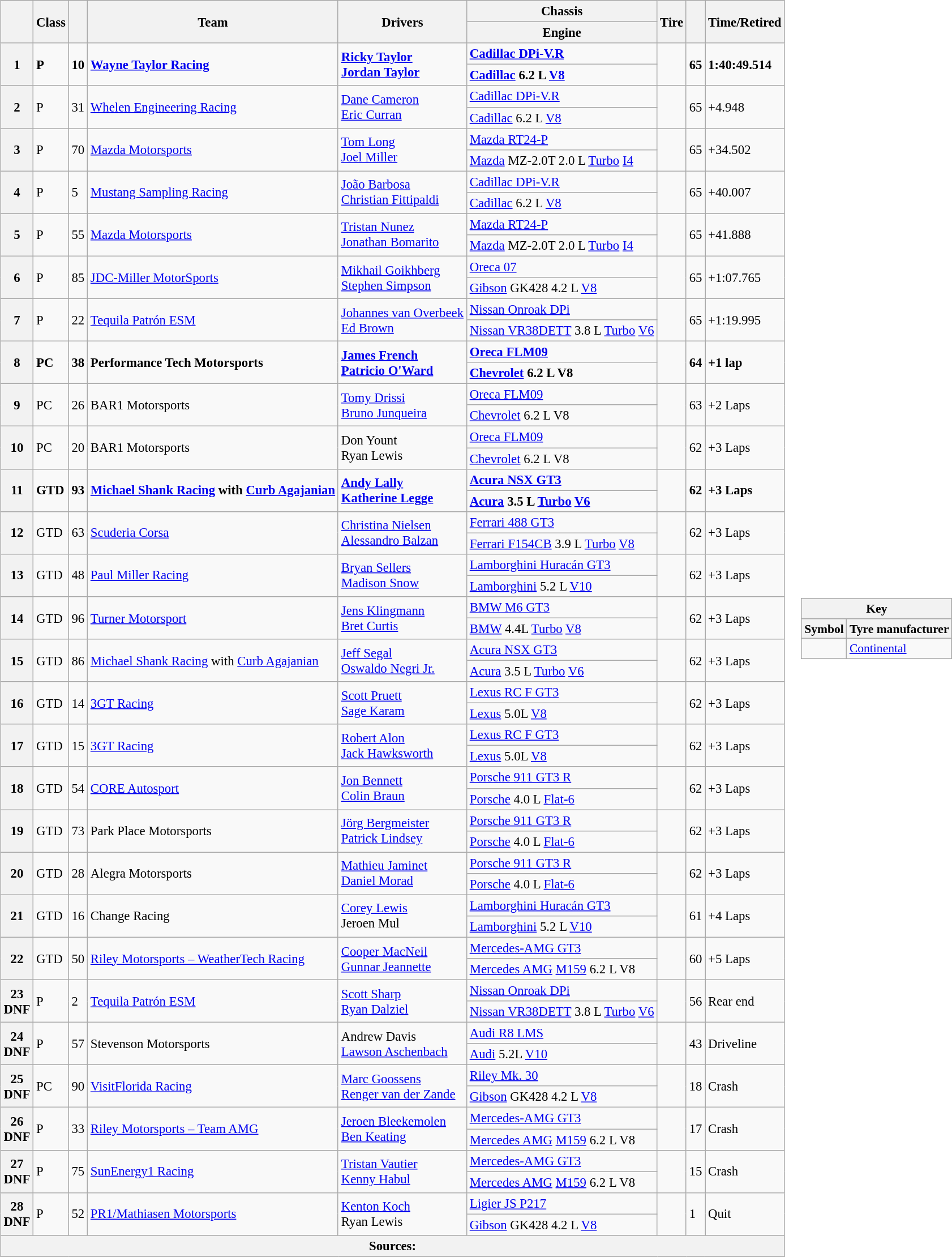<table>
<tr>
<td><br><table class="wikitable" style="font-size: 95%;">
<tr>
<th rowspan="2"></th>
<th rowspan="2">Class</th>
<th rowspan="2" class="unsortable"></th>
<th rowspan="2" class="unsortable">Team</th>
<th rowspan="2" class="unsortable">Drivers</th>
<th scope="col" class="unsortable">Chassis</th>
<th rowspan="2">Tire</th>
<th rowspan="2" class="unsortable"></th>
<th rowspan="2" class="unsortable">Time/Retired</th>
</tr>
<tr>
<th>Engine</th>
</tr>
<tr style="font-weight:bold">
<th rowspan="2">1</th>
<td rowspan="2">P</td>
<td rowspan="2">10</td>
<td rowspan="2"> <a href='#'>Wayne Taylor Racing</a></td>
<td rowspan="2"> <a href='#'>Ricky Taylor</a><br> <a href='#'>Jordan Taylor</a></td>
<td><a href='#'>Cadillac DPi-V.R</a></td>
<td rowspan="2"></td>
<td rowspan="2">65</td>
<td rowspan="2">1:40:49.514</td>
</tr>
<tr>
<td><strong><a href='#'>Cadillac</a> 6.2 L <a href='#'>V8</a></strong></td>
</tr>
<tr>
<th rowspan="2">2</th>
<td rowspan="2">P</td>
<td rowspan="2">31</td>
<td rowspan="2"> <a href='#'>Whelen Engineering Racing</a></td>
<td rowspan="2"> <a href='#'>Dane Cameron</a><br> <a href='#'>Eric Curran</a></td>
<td><a href='#'>Cadillac DPi-V.R</a></td>
<td rowspan="2"></td>
<td rowspan="2">65</td>
<td rowspan="2">+4.948</td>
</tr>
<tr>
<td><a href='#'>Cadillac</a> 6.2 L <a href='#'>V8</a></td>
</tr>
<tr>
<th rowspan="2">3</th>
<td rowspan="2">P</td>
<td rowspan="2">70</td>
<td rowspan="2"> <a href='#'>Mazda Motorsports</a></td>
<td rowspan="2"> <a href='#'>Tom Long</a><br> <a href='#'>Joel Miller</a></td>
<td><a href='#'>Mazda RT24-P</a></td>
<td rowspan="2"></td>
<td rowspan="2">65</td>
<td rowspan="2">+34.502</td>
</tr>
<tr>
<td><a href='#'>Mazda</a> MZ-2.0T 2.0 L <a href='#'>Turbo</a> <a href='#'>I4</a></td>
</tr>
<tr>
<th rowspan="2">4</th>
<td rowspan="2">P</td>
<td rowspan="2">5</td>
<td rowspan="2"> <a href='#'>Mustang Sampling Racing</a></td>
<td rowspan="2"> <a href='#'>João Barbosa</a><br> <a href='#'>Christian Fittipaldi</a></td>
<td><a href='#'>Cadillac DPi-V.R</a></td>
<td rowspan="2"></td>
<td rowspan="2">65</td>
<td rowspan="2">+40.007</td>
</tr>
<tr>
<td><a href='#'>Cadillac</a> 6.2 L <a href='#'>V8</a></td>
</tr>
<tr>
<th rowspan="2">5</th>
<td rowspan="2">P</td>
<td rowspan="2">55</td>
<td rowspan="2"> <a href='#'>Mazda Motorsports</a></td>
<td rowspan="2"> <a href='#'>Tristan Nunez</a><br> <a href='#'>Jonathan Bomarito</a></td>
<td><a href='#'>Mazda RT24-P</a></td>
<td rowspan="2"></td>
<td rowspan="2">65</td>
<td rowspan="2">+41.888</td>
</tr>
<tr>
<td><a href='#'>Mazda</a> MZ-2.0T 2.0 L <a href='#'>Turbo</a> <a href='#'>I4</a></td>
</tr>
<tr>
<th rowspan="2">6</th>
<td rowspan="2">P</td>
<td rowspan="2">85</td>
<td rowspan="2"> <a href='#'>JDC-Miller MotorSports</a></td>
<td rowspan="2"> <a href='#'>Mikhail Goikhberg</a><br> <a href='#'>Stephen Simpson</a></td>
<td><a href='#'>Oreca 07</a></td>
<td rowspan="2"></td>
<td rowspan="2">65</td>
<td rowspan="2">+1:07.765</td>
</tr>
<tr>
<td><a href='#'>Gibson</a> GK428 4.2 L <a href='#'>V8</a></td>
</tr>
<tr>
<th rowspan="2">7</th>
<td rowspan="2">P</td>
<td rowspan="2">22</td>
<td rowspan="2"> <a href='#'>Tequila Patrón ESM</a></td>
<td rowspan="2"> <a href='#'>Johannes van Overbeek</a><br> <a href='#'>Ed Brown</a></td>
<td><a href='#'>Nissan Onroak DPi</a></td>
<td rowspan="2"></td>
<td rowspan="2">65</td>
<td rowspan="2">+1:19.995</td>
</tr>
<tr>
<td><a href='#'>Nissan VR38DETT</a> 3.8 L <a href='#'>Turbo</a> <a href='#'>V6</a></td>
</tr>
<tr>
<th rowspan="2">8</th>
<td rowspan="2"><strong>PC</strong></td>
<td rowspan="2"><strong>38</strong></td>
<td rowspan="2"><strong> Performance Tech Motorsports</strong></td>
<td rowspan="2"><strong> <a href='#'>James French</a></strong><br><strong>  <a href='#'>Patricio O'Ward</a></strong></td>
<td><a href='#'><strong>Oreca FLM09</strong></a></td>
<td rowspan="2"></td>
<td rowspan="2"><strong>64</strong></td>
<td rowspan="2"><strong>+1 lap</strong></td>
</tr>
<tr>
<td><strong><a href='#'>Chevrolet</a> 6.2 L V8</strong></td>
</tr>
<tr>
<th rowspan="2">9</th>
<td rowspan="2">PC</td>
<td rowspan="2">26</td>
<td rowspan="2"> BAR1 Motorsports</td>
<td rowspan="2"> <a href='#'>Tomy Drissi</a><br> <a href='#'>Bruno Junqueira</a></td>
<td><a href='#'>Oreca FLM09</a></td>
<td rowspan="2"></td>
<td rowspan="2">63</td>
<td rowspan="2">+2 Laps</td>
</tr>
<tr>
<td><a href='#'>Chevrolet</a> 6.2 L V8</td>
</tr>
<tr>
<th rowspan="2">10</th>
<td rowspan="2">PC</td>
<td rowspan="2">20</td>
<td rowspan="2"> BAR1 Motorsports</td>
<td rowspan="2"> Don Yount<br> Ryan Lewis</td>
<td><a href='#'>Oreca FLM09</a></td>
<td rowspan="2"></td>
<td rowspan="2">62</td>
<td rowspan="2">+3 Laps</td>
</tr>
<tr>
<td><a href='#'>Chevrolet</a> 6.2 L V8</td>
</tr>
<tr>
<th rowspan="2">11</th>
<td rowspan="2"><strong>GTD</strong></td>
<td rowspan="2"><strong>93</strong></td>
<td rowspan="2"><strong> <a href='#'>Michael Shank Racing</a> with <a href='#'>Curb Agajanian</a></strong></td>
<td rowspan="2"><strong> <a href='#'>Andy Lally</a></strong><br><strong> <a href='#'>Katherine Legge</a></strong></td>
<td><a href='#'><strong>Acura NSX GT3</strong></a></td>
<td rowspan="2"></td>
<td rowspan="2"><strong>62</strong></td>
<td rowspan="2"><strong>+3 Laps</strong></td>
</tr>
<tr>
<td><strong><a href='#'>Acura</a> 3.5 L <a href='#'>Turbo</a> <a href='#'>V6</a></strong></td>
</tr>
<tr>
<th rowspan="2">12</th>
<td rowspan="2">GTD</td>
<td rowspan="2">63</td>
<td rowspan="2"> <a href='#'>Scuderia Corsa</a></td>
<td rowspan="2"> <a href='#'>Christina Nielsen</a><br> <a href='#'>Alessandro Balzan</a></td>
<td><a href='#'>Ferrari 488 GT3</a></td>
<td rowspan="2"></td>
<td rowspan="2">62</td>
<td rowspan="2">+3 Laps</td>
</tr>
<tr>
<td><a href='#'>Ferrari F154CB</a> 3.9 L <a href='#'>Turbo</a> <a href='#'>V8</a></td>
</tr>
<tr>
<th rowspan="2">13</th>
<td rowspan="2">GTD</td>
<td rowspan="2">48</td>
<td rowspan="2"> <a href='#'>Paul Miller Racing</a></td>
<td rowspan="2"> <a href='#'>Bryan Sellers</a><br> <a href='#'>Madison Snow</a></td>
<td><a href='#'>Lamborghini Huracán GT3</a></td>
<td rowspan="2"></td>
<td rowspan="2">62</td>
<td rowspan="2">+3 Laps</td>
</tr>
<tr>
<td><a href='#'>Lamborghini</a> 5.2 L <a href='#'>V10</a></td>
</tr>
<tr>
<th rowspan="2">14</th>
<td rowspan="2">GTD</td>
<td rowspan="2">96</td>
<td rowspan="2"> <a href='#'>Turner Motorsport</a></td>
<td rowspan="2"> <a href='#'>Jens Klingmann</a><br> <a href='#'>Bret Curtis</a></td>
<td><a href='#'>BMW M6 GT3</a></td>
<td rowspan="2"></td>
<td rowspan="2">62</td>
<td rowspan="2">+3 Laps</td>
</tr>
<tr>
<td><a href='#'>BMW</a> 4.4L <a href='#'>Turbo</a> <a href='#'>V8</a></td>
</tr>
<tr>
<th rowspan="2">15</th>
<td rowspan="2">GTD</td>
<td rowspan="2">86</td>
<td rowspan="2"> <a href='#'>Michael Shank Racing</a> with <a href='#'>Curb Agajanian</a></td>
<td rowspan="2"> <a href='#'>Jeff Segal</a><br> <a href='#'>Oswaldo Negri Jr.</a></td>
<td><a href='#'>Acura NSX GT3</a></td>
<td rowspan="2"></td>
<td rowspan="2">62</td>
<td rowspan="2">+3 Laps</td>
</tr>
<tr>
<td><a href='#'>Acura</a> 3.5 L <a href='#'>Turbo</a> <a href='#'>V6</a></td>
</tr>
<tr>
<th rowspan="2">16</th>
<td rowspan="2">GTD</td>
<td rowspan="2">14</td>
<td rowspan="2"> <a href='#'>3GT Racing</a></td>
<td rowspan="2"> <a href='#'>Scott Pruett</a><br> <a href='#'>Sage Karam</a></td>
<td><a href='#'>Lexus RC F GT3</a></td>
<td rowspan="2"></td>
<td rowspan="2">62</td>
<td rowspan="2">+3 Laps</td>
</tr>
<tr>
<td><a href='#'>Lexus</a> 5.0L <a href='#'>V8</a></td>
</tr>
<tr>
<th rowspan="2">17</th>
<td rowspan="2">GTD</td>
<td rowspan="2">15</td>
<td rowspan="2"> <a href='#'>3GT Racing</a></td>
<td rowspan="2"> <a href='#'>Robert Alon</a><br> <a href='#'>Jack Hawksworth</a></td>
<td><a href='#'>Lexus RC F GT3</a></td>
<td rowspan="2"></td>
<td rowspan="2">62</td>
<td rowspan="2">+3 Laps</td>
</tr>
<tr>
<td><a href='#'>Lexus</a> 5.0L <a href='#'>V8</a></td>
</tr>
<tr>
<th rowspan="2">18</th>
<td rowspan="2">GTD</td>
<td rowspan="2">54</td>
<td rowspan="2"> <a href='#'>CORE Autosport</a></td>
<td rowspan="2"> <a href='#'>Jon Bennett</a><br> <a href='#'>Colin Braun</a></td>
<td><a href='#'>Porsche 911 GT3 R</a></td>
<td rowspan="2"></td>
<td rowspan="2">62</td>
<td rowspan="2">+3 Laps</td>
</tr>
<tr>
<td><a href='#'>Porsche</a> 4.0 L <a href='#'>Flat-6</a></td>
</tr>
<tr>
<th rowspan="2">19</th>
<td rowspan="2">GTD</td>
<td rowspan="2">73</td>
<td rowspan="2"> Park Place Motorsports</td>
<td rowspan="2"> <a href='#'>Jörg Bergmeister</a><br> <a href='#'>Patrick Lindsey</a></td>
<td><a href='#'>Porsche 911 GT3 R</a></td>
<td rowspan="2"></td>
<td rowspan="2">62</td>
<td rowspan="2">+3 Laps</td>
</tr>
<tr>
<td><a href='#'>Porsche</a> 4.0 L <a href='#'>Flat-6</a></td>
</tr>
<tr>
<th rowspan="2">20</th>
<td rowspan="2">GTD</td>
<td rowspan="2">28</td>
<td rowspan="2"> Alegra Motorsports</td>
<td rowspan="2"> <a href='#'>Mathieu Jaminet</a><br> <a href='#'>Daniel Morad</a></td>
<td><a href='#'>Porsche 911 GT3 R</a></td>
<td rowspan="2"></td>
<td rowspan="2">62</td>
<td rowspan="2">+3 Laps</td>
</tr>
<tr>
<td><a href='#'>Porsche</a> 4.0 L <a href='#'>Flat-6</a></td>
</tr>
<tr>
<th rowspan="2">21</th>
<td rowspan="2">GTD</td>
<td rowspan="2">16</td>
<td rowspan="2"> Change Racing</td>
<td rowspan="2"> <a href='#'>Corey Lewis</a><br> Jeroen Mul</td>
<td><a href='#'>Lamborghini Huracán GT3</a></td>
<td rowspan="2"></td>
<td rowspan="2">61</td>
<td rowspan="2">+4 Laps</td>
</tr>
<tr>
<td><a href='#'>Lamborghini</a> 5.2 L <a href='#'>V10</a></td>
</tr>
<tr>
<th rowspan="2">22</th>
<td rowspan="2">GTD</td>
<td rowspan="2">50</td>
<td rowspan="2"> <a href='#'>Riley Motorsports – WeatherTech Racing</a></td>
<td rowspan="2"> <a href='#'>Cooper MacNeil</a><br> <a href='#'>Gunnar Jeannette</a></td>
<td><a href='#'>Mercedes-AMG GT3</a></td>
<td rowspan="2"></td>
<td rowspan="2">60</td>
<td rowspan="2">+5 Laps</td>
</tr>
<tr>
<td><a href='#'>Mercedes AMG</a> <a href='#'>M159</a> 6.2 L V8</td>
</tr>
<tr>
<th rowspan="2">23<br>DNF</th>
<td rowspan="2">P</td>
<td rowspan="2">2</td>
<td rowspan="2"> <a href='#'>Tequila Patrón ESM</a></td>
<td rowspan="2"> <a href='#'>Scott Sharp</a><br> <a href='#'>Ryan Dalziel</a></td>
<td><a href='#'>Nissan Onroak DPi</a></td>
<td rowspan="2"></td>
<td rowspan="2">56</td>
<td rowspan="2">Rear end</td>
</tr>
<tr>
<td><a href='#'>Nissan VR38DETT</a> 3.8 L <a href='#'>Turbo</a> <a href='#'>V6</a></td>
</tr>
<tr>
<th rowspan="2">24<br>DNF</th>
<td rowspan="2">P</td>
<td rowspan="2">57</td>
<td rowspan="2"> Stevenson Motorsports</td>
<td rowspan="2"> Andrew Davis<br> <a href='#'>Lawson Aschenbach</a></td>
<td><a href='#'>Audi R8 LMS</a></td>
<td rowspan="2"></td>
<td rowspan="2">43</td>
<td rowspan="2">Driveline</td>
</tr>
<tr>
<td><a href='#'>Audi</a> 5.2L <a href='#'>V10</a></td>
</tr>
<tr>
<th rowspan="2">25<br>DNF</th>
<td rowspan="2">PC</td>
<td rowspan="2">90</td>
<td rowspan="2"> <a href='#'>VisitFlorida Racing</a></td>
<td rowspan="2"> <a href='#'>Marc Goossens</a><br> <a href='#'>Renger van der Zande</a></td>
<td><a href='#'>Riley Mk. 30</a></td>
<td rowspan="2"></td>
<td rowspan="2">18</td>
<td rowspan="2">Crash</td>
</tr>
<tr>
<td><a href='#'>Gibson</a> GK428 4.2 L <a href='#'>V8</a></td>
</tr>
<tr>
<th rowspan="2">26<br>DNF</th>
<td rowspan="2">P</td>
<td rowspan="2">33</td>
<td rowspan="2"> <a href='#'>Riley Motorsports – Team AMG</a></td>
<td rowspan="2"> <a href='#'>Jeroen Bleekemolen</a><br> <a href='#'>Ben Keating</a></td>
<td><a href='#'>Mercedes-AMG GT3</a></td>
<td rowspan="2"></td>
<td rowspan="2">17</td>
<td rowspan="2">Crash</td>
</tr>
<tr>
<td><a href='#'>Mercedes AMG</a> <a href='#'>M159</a> 6.2 L V8</td>
</tr>
<tr>
<th rowspan="2">27<br>DNF</th>
<td rowspan="2">P</td>
<td rowspan="2">75</td>
<td rowspan="2"> <a href='#'>SunEnergy1 Racing</a></td>
<td rowspan="2"> <a href='#'>Tristan Vautier</a><br> <a href='#'>Kenny Habul</a></td>
<td><a href='#'>Mercedes-AMG GT3</a></td>
<td rowspan="2"></td>
<td rowspan="2">15</td>
<td rowspan="2">Crash</td>
</tr>
<tr>
<td><a href='#'>Mercedes AMG</a> <a href='#'>M159</a> 6.2 L V8</td>
</tr>
<tr>
<th rowspan="2">28<br>DNF</th>
<td rowspan="2">P</td>
<td rowspan="2">52</td>
<td rowspan="2"> <a href='#'>PR1/Mathiasen Motorsports</a></td>
<td rowspan="2"> <a href='#'>Kenton Koch</a><br> Ryan Lewis</td>
<td><a href='#'>Ligier JS P217</a></td>
<td rowspan="2"></td>
<td rowspan="2">1</td>
<td rowspan="2">Quit</td>
</tr>
<tr>
<td><a href='#'>Gibson</a> GK428 4.2 L <a href='#'>V8</a></td>
</tr>
<tr>
<th colspan="9">Sources:</th>
</tr>
</table>
</td>
<td><br><table class="wikitable" style="margin-right:0; font-size:90%">
<tr>
<th colspan="2" scope="col">Key</th>
</tr>
<tr>
<th scope="col">Symbol</th>
<th scope="col">Tyre manufacturer</th>
</tr>
<tr>
<td></td>
<td><a href='#'>Continental</a></td>
</tr>
</table>
</td>
</tr>
</table>
